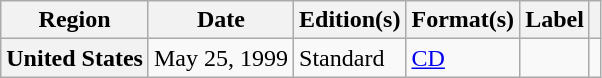<table class="wikitable plainrowheaders">
<tr>
<th scope="col">Region</th>
<th scope="col">Date</th>
<th scope="col">Edition(s)</th>
<th scope="col">Format(s)</th>
<th scope="col">Label</th>
<th scope="col"></th>
</tr>
<tr>
<th scope="row">United States</th>
<td>May 25, 1999</td>
<td>Standard</td>
<td><a href='#'>CD</a></td>
<td></td>
<td style="text-align:center;"></td>
</tr>
</table>
